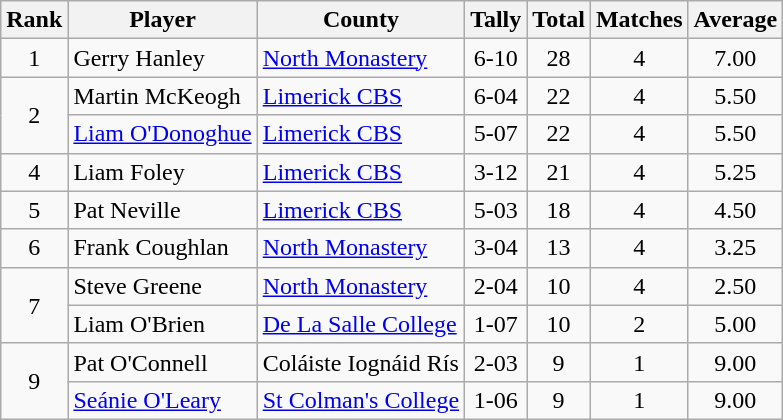<table class="wikitable">
<tr>
<th>Rank</th>
<th>Player</th>
<th>County</th>
<th>Tally</th>
<th>Total</th>
<th>Matches</th>
<th>Average</th>
</tr>
<tr>
<td rowspan=1 align=center>1</td>
<td>Gerry Hanley</td>
<td><a href='#'>North Monastery</a></td>
<td align=center>6-10</td>
<td align=center>28</td>
<td align=center>4</td>
<td align=center>7.00</td>
</tr>
<tr>
<td rowspan=2 align=center>2</td>
<td>Martin McKeogh</td>
<td><a href='#'>Limerick CBS</a></td>
<td align=center>6-04</td>
<td align=center>22</td>
<td align=center>4</td>
<td align=center>5.50</td>
</tr>
<tr>
<td><a href='#'>Liam O'Donoghue</a></td>
<td><a href='#'>Limerick CBS</a></td>
<td align=center>5-07</td>
<td align=center>22</td>
<td align=center>4</td>
<td align=center>5.50</td>
</tr>
<tr>
<td rowspan=1 align=center>4</td>
<td>Liam Foley</td>
<td><a href='#'>Limerick CBS</a></td>
<td align=center>3-12</td>
<td align=center>21</td>
<td align=center>4</td>
<td align=center>5.25</td>
</tr>
<tr>
<td rowspan=1 align=center>5</td>
<td>Pat Neville</td>
<td><a href='#'>Limerick CBS</a></td>
<td align=center>5-03</td>
<td align=center>18</td>
<td align=center>4</td>
<td align=center>4.50</td>
</tr>
<tr>
<td rowspan=1 align=center>6</td>
<td>Frank Coughlan</td>
<td><a href='#'>North Monastery</a></td>
<td align=center>3-04</td>
<td align=center>13</td>
<td align=center>4</td>
<td align=center>3.25</td>
</tr>
<tr>
<td rowspan=2 align=center>7</td>
<td>Steve Greene</td>
<td><a href='#'>North Monastery</a></td>
<td align=center>2-04</td>
<td align=center>10</td>
<td align=center>4</td>
<td align=center>2.50</td>
</tr>
<tr>
<td>Liam O'Brien</td>
<td><a href='#'>De La Salle College</a></td>
<td align=center>1-07</td>
<td align=center>10</td>
<td align=center>2</td>
<td align=center>5.00</td>
</tr>
<tr>
<td rowspan=2 align=center>9</td>
<td>Pat O'Connell</td>
<td>Coláiste Iognáid Rís</td>
<td align=center>2-03</td>
<td align=center>9</td>
<td align=center>1</td>
<td align=center>9.00</td>
</tr>
<tr>
<td><a href='#'>Seánie O'Leary</a></td>
<td><a href='#'>St Colman's College</a></td>
<td align=center>1-06</td>
<td align=center>9</td>
<td align=center>1</td>
<td align=center>9.00</td>
</tr>
</table>
